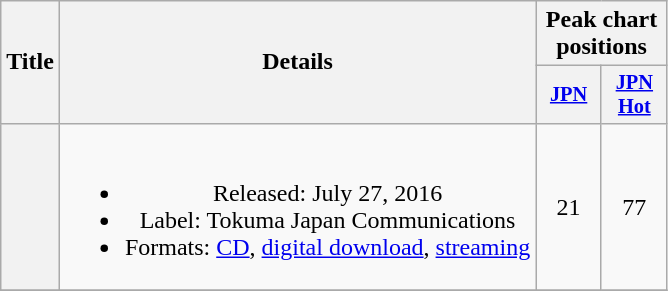<table class="wikitable plainrowheaders" style="text-align:center;">
<tr>
<th scope="col" rowspan="2">Title</th>
<th scope="col" rowspan="2">Details</th>
<th scope="col" colspan="2">Peak chart positions</th>
</tr>
<tr>
<th scope="col" style="width:2.75em;font-size:85%;"><a href='#'>JPN</a><br></th>
<th scope="col" style="width:2.75em;font-size:85%;"><a href='#'>JPN Hot</a><br></th>
</tr>
<tr>
<th scope="row"></th>
<td><br><ul><li>Released: July 27, 2016</li><li>Label: Tokuma Japan Communications</li><li>Formats: <a href='#'>CD</a>, <a href='#'>digital download</a>, <a href='#'>streaming</a></li></ul></td>
<td>21</td>
<td>77</td>
</tr>
<tr>
</tr>
</table>
